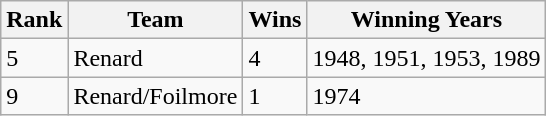<table class="wikitable">
<tr>
<th>Rank</th>
<th>Team</th>
<th>Wins</th>
<th>Winning Years</th>
</tr>
<tr>
<td>5</td>
<td>Renard</td>
<td>4</td>
<td>1948, 1951, 1953, 1989</td>
</tr>
<tr>
<td>9</td>
<td>Renard/Foilmore</td>
<td>1</td>
<td>1974</td>
</tr>
</table>
